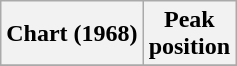<table class="wikitable sortable plainrowheaders">
<tr>
<th>Chart (1968)</th>
<th>Peak<br>position</th>
</tr>
<tr>
</tr>
</table>
